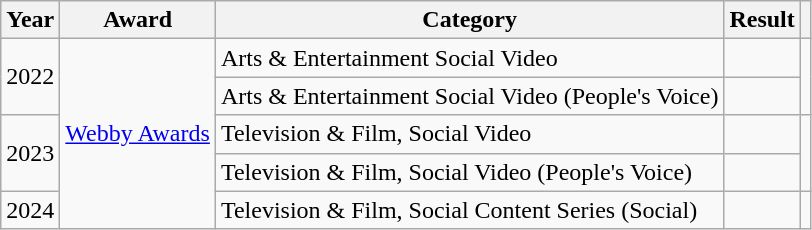<table class="wikitable">
<tr>
<th>Year</th>
<th>Award</th>
<th>Category</th>
<th>Result</th>
<th></th>
</tr>
<tr>
<td rowspan="2">2022</td>
<td rowspan="5"><a href='#'>Webby Awards</a></td>
<td>Arts & Entertainment Social Video</td>
<td></td>
<td rowspan="2"></td>
</tr>
<tr>
<td>Arts & Entertainment Social Video (People's Voice)</td>
<td></td>
</tr>
<tr>
<td rowspan="2">2023</td>
<td>Television & Film, Social Video</td>
<td></td>
<td rowspan="2"></td>
</tr>
<tr>
<td>Television & Film, Social Video (People's Voice)</td>
<td></td>
</tr>
<tr>
<td>2024</td>
<td>Television & Film, Social Content Series (Social)</td>
<td></td>
<td></td>
</tr>
</table>
